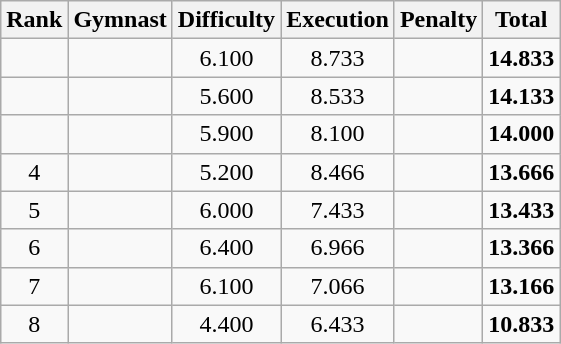<table class="wikitable sortable" style="text-align:center">
<tr>
<th>Rank</th>
<th>Gymnast</th>
<th>Difficulty</th>
<th>Execution</th>
<th>Penalty</th>
<th>Total</th>
</tr>
<tr>
<td></td>
<td align=left></td>
<td>6.100</td>
<td>8.733</td>
<td></td>
<td><strong>14.833</strong></td>
</tr>
<tr>
<td></td>
<td align=left></td>
<td>5.600</td>
<td>8.533</td>
<td></td>
<td><strong>14.133</strong></td>
</tr>
<tr>
<td></td>
<td align=left></td>
<td>5.900</td>
<td>8.100</td>
<td></td>
<td><strong>14.000</strong></td>
</tr>
<tr>
<td>4</td>
<td align=left></td>
<td>5.200</td>
<td>8.466</td>
<td></td>
<td><strong>13.666</strong></td>
</tr>
<tr>
<td>5</td>
<td align=left></td>
<td>6.000</td>
<td>7.433</td>
<td></td>
<td><strong>13.433</strong></td>
</tr>
<tr>
<td>6</td>
<td align=left></td>
<td>6.400</td>
<td>6.966</td>
<td></td>
<td><strong>13.366</strong></td>
</tr>
<tr>
<td>7</td>
<td align=left></td>
<td>6.100</td>
<td>7.066</td>
<td></td>
<td><strong>13.166</strong></td>
</tr>
<tr>
<td>8</td>
<td align=left></td>
<td>4.400</td>
<td>6.433</td>
<td></td>
<td><strong>10.833</strong></td>
</tr>
</table>
